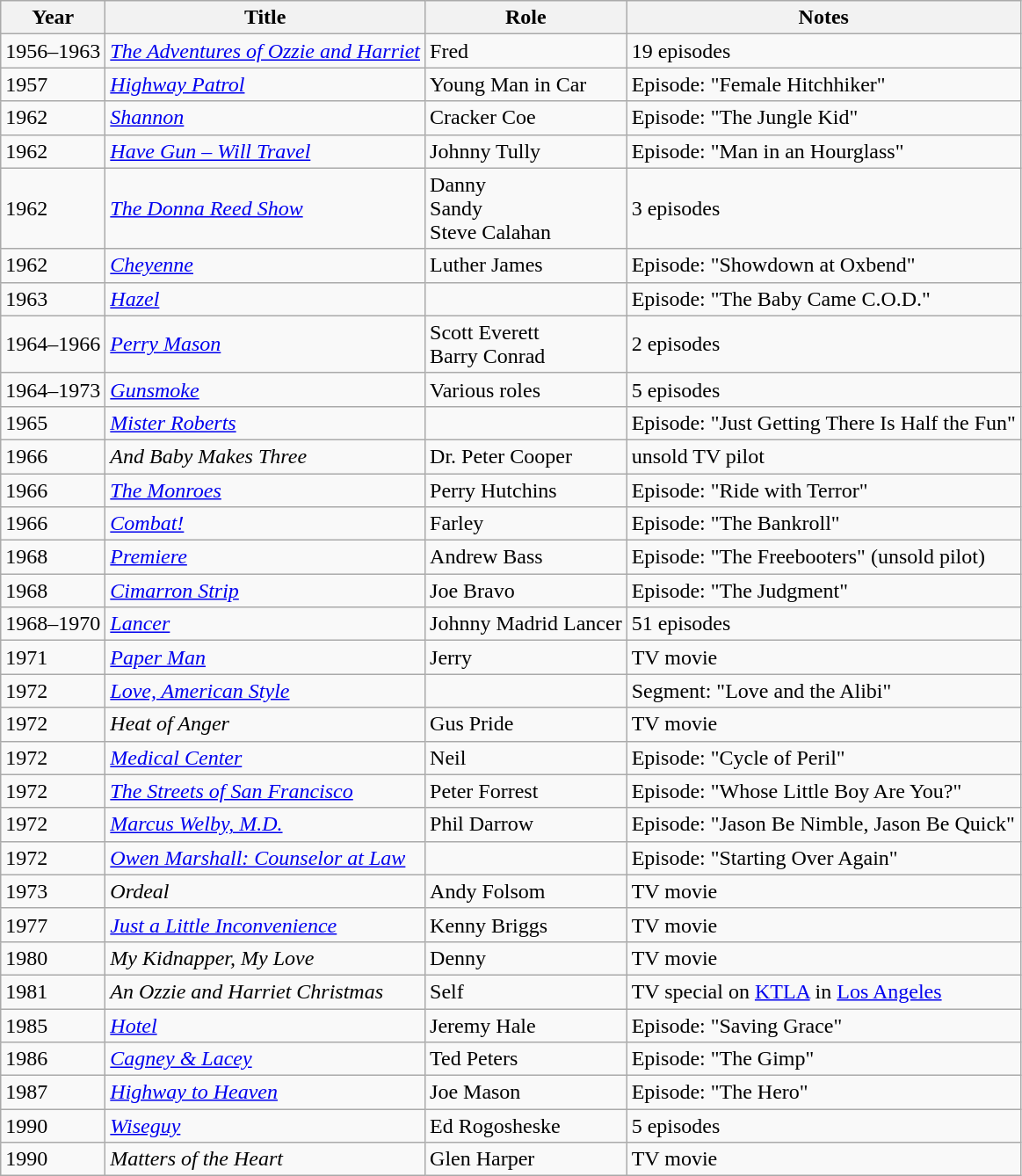<table class="wikitable sortable">
<tr>
<th>Year</th>
<th>Title</th>
<th>Role</th>
<th class="unsortable">Notes</th>
</tr>
<tr>
<td>1956–1963</td>
<td><em><a href='#'>The Adventures of Ozzie and Harriet</a></em></td>
<td>Fred</td>
<td>19 episodes</td>
</tr>
<tr>
<td>1957</td>
<td><em><a href='#'>Highway Patrol</a></em></td>
<td>Young Man in Car</td>
<td>Episode: "Female Hitchhiker"</td>
</tr>
<tr>
<td>1962</td>
<td><em><a href='#'>Shannon</a></em></td>
<td>Cracker Coe</td>
<td>Episode: "The Jungle Kid"</td>
</tr>
<tr>
<td>1962</td>
<td><em><a href='#'>Have Gun – Will Travel</a></em></td>
<td>Johnny Tully</td>
<td>Episode: "Man in an Hourglass"</td>
</tr>
<tr>
<td>1962</td>
<td><em><a href='#'>The Donna Reed Show</a></em></td>
<td>Danny<br>Sandy<br>Steve Calahan</td>
<td>3 episodes</td>
</tr>
<tr>
<td>1962</td>
<td><em><a href='#'>Cheyenne</a></em></td>
<td>Luther James</td>
<td>Episode: "Showdown at Oxbend"</td>
</tr>
<tr>
<td>1963</td>
<td><em><a href='#'>Hazel</a></em></td>
<td></td>
<td>Episode: "The Baby Came C.O.D."</td>
</tr>
<tr>
<td>1964–1966</td>
<td><em><a href='#'>Perry Mason</a></em></td>
<td>Scott Everett<br>Barry Conrad</td>
<td>2 episodes</td>
</tr>
<tr>
<td>1964–1973</td>
<td><em><a href='#'>Gunsmoke</a></em></td>
<td>Various roles</td>
<td>5 episodes</td>
</tr>
<tr>
<td>1965</td>
<td><em><a href='#'>Mister Roberts</a></em></td>
<td></td>
<td>Episode: "Just Getting There Is Half the Fun"</td>
</tr>
<tr>
<td>1966</td>
<td><em>And Baby Makes Three</em></td>
<td>Dr. Peter Cooper</td>
<td>unsold TV pilot</td>
</tr>
<tr>
<td>1966</td>
<td><em><a href='#'>The Monroes</a></em></td>
<td>Perry Hutchins</td>
<td>Episode: "Ride with Terror"</td>
</tr>
<tr>
<td>1966</td>
<td><em><a href='#'>Combat!</a></em></td>
<td>Farley</td>
<td>Episode: "The Bankroll"</td>
</tr>
<tr>
<td>1968</td>
<td><em><a href='#'>Premiere</a></em></td>
<td>Andrew Bass</td>
<td>Episode: "The Freebooters" (unsold pilot)</td>
</tr>
<tr>
<td>1968</td>
<td><em><a href='#'>Cimarron Strip</a></em></td>
<td>Joe Bravo</td>
<td>Episode: "The Judgment"</td>
</tr>
<tr>
<td>1968–1970</td>
<td><em><a href='#'>Lancer</a></em></td>
<td>Johnny Madrid Lancer</td>
<td>51 episodes</td>
</tr>
<tr>
<td>1971</td>
<td><em><a href='#'>Paper Man</a></em></td>
<td>Jerry</td>
<td>TV movie</td>
</tr>
<tr>
<td>1972</td>
<td><em><a href='#'>Love, American Style</a></em></td>
<td></td>
<td>Segment: "Love and the Alibi"</td>
</tr>
<tr>
<td>1972</td>
<td><em>Heat of Anger</em></td>
<td>Gus Pride</td>
<td>TV movie</td>
</tr>
<tr>
<td>1972</td>
<td><em><a href='#'>Medical Center</a></em></td>
<td>Neil</td>
<td>Episode: "Cycle of Peril"</td>
</tr>
<tr>
<td>1972</td>
<td><em><a href='#'>The Streets of San Francisco</a></em></td>
<td>Peter Forrest</td>
<td>Episode: "Whose Little Boy Are You?"</td>
</tr>
<tr>
<td>1972</td>
<td><em><a href='#'>Marcus Welby, M.D.</a></em></td>
<td>Phil Darrow</td>
<td>Episode: "Jason Be Nimble, Jason Be Quick"</td>
</tr>
<tr>
<td>1972</td>
<td><em><a href='#'>Owen Marshall: Counselor at Law</a></em></td>
<td></td>
<td>Episode: "Starting Over Again"</td>
</tr>
<tr>
<td>1973</td>
<td><em>Ordeal</em></td>
<td>Andy Folsom</td>
<td>TV movie</td>
</tr>
<tr>
<td>1977</td>
<td><em><a href='#'>Just a Little Inconvenience</a></em></td>
<td>Kenny Briggs</td>
<td>TV movie</td>
</tr>
<tr>
<td>1980</td>
<td><em>My Kidnapper, My Love</em></td>
<td>Denny</td>
<td>TV movie</td>
</tr>
<tr>
<td>1981</td>
<td><em>An Ozzie and Harriet Christmas</em></td>
<td>Self</td>
<td>TV special on <a href='#'>KTLA</a> in <a href='#'>Los Angeles</a></td>
</tr>
<tr>
<td>1985</td>
<td><em><a href='#'>Hotel</a></em></td>
<td>Jeremy Hale</td>
<td>Episode: "Saving Grace"</td>
</tr>
<tr>
<td>1986</td>
<td><em><a href='#'>Cagney & Lacey</a></em></td>
<td>Ted Peters</td>
<td>Episode: "The Gimp"</td>
</tr>
<tr>
<td>1987</td>
<td><em><a href='#'>Highway to Heaven</a></em></td>
<td>Joe Mason</td>
<td>Episode: "The Hero"</td>
</tr>
<tr>
<td>1990</td>
<td><em><a href='#'>Wiseguy</a></em></td>
<td>Ed Rogosheske</td>
<td>5 episodes</td>
</tr>
<tr>
<td>1990</td>
<td><em>Matters of the Heart</em></td>
<td>Glen Harper</td>
<td>TV movie</td>
</tr>
</table>
